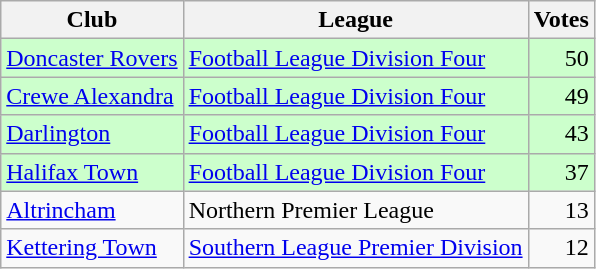<table class=wikitable style=text-align:left>
<tr>
<th>Club</th>
<th>League</th>
<th>Votes</th>
</tr>
<tr bgcolor=ccffcc>
<td><a href='#'>Doncaster Rovers</a></td>
<td><a href='#'>Football League Division Four</a></td>
<td align=right>50</td>
</tr>
<tr bgcolor=ccffcc>
<td><a href='#'>Crewe Alexandra</a></td>
<td><a href='#'>Football League Division Four</a></td>
<td align=right>49</td>
</tr>
<tr bgcolor=ccffcc>
<td><a href='#'>Darlington</a></td>
<td><a href='#'>Football League Division Four</a></td>
<td align=right>43</td>
</tr>
<tr bgcolor=ccffcc>
<td><a href='#'>Halifax Town</a></td>
<td><a href='#'>Football League Division Four</a></td>
<td align=right>37</td>
</tr>
<tr>
<td><a href='#'>Altrincham</a></td>
<td>Northern Premier League</td>
<td align=right>13</td>
</tr>
<tr>
<td><a href='#'>Kettering Town</a></td>
<td><a href='#'>Southern League Premier Division</a></td>
<td align=right>12</td>
</tr>
</table>
